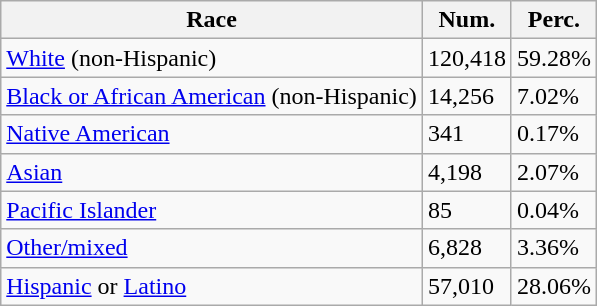<table class="wikitable">
<tr>
<th>Race</th>
<th>Num.</th>
<th>Perc.</th>
</tr>
<tr>
<td><a href='#'>White</a> (non-Hispanic)</td>
<td>120,418</td>
<td>59.28%</td>
</tr>
<tr>
<td><a href='#'>Black or African American</a> (non-Hispanic)</td>
<td>14,256</td>
<td>7.02%</td>
</tr>
<tr>
<td><a href='#'>Native American</a></td>
<td>341</td>
<td>0.17%</td>
</tr>
<tr>
<td><a href='#'>Asian</a></td>
<td>4,198</td>
<td>2.07%</td>
</tr>
<tr>
<td><a href='#'>Pacific Islander</a></td>
<td>85</td>
<td>0.04%</td>
</tr>
<tr>
<td><a href='#'>Other/mixed</a></td>
<td>6,828</td>
<td>3.36%</td>
</tr>
<tr>
<td><a href='#'>Hispanic</a> or <a href='#'>Latino</a></td>
<td>57,010</td>
<td>28.06%</td>
</tr>
</table>
